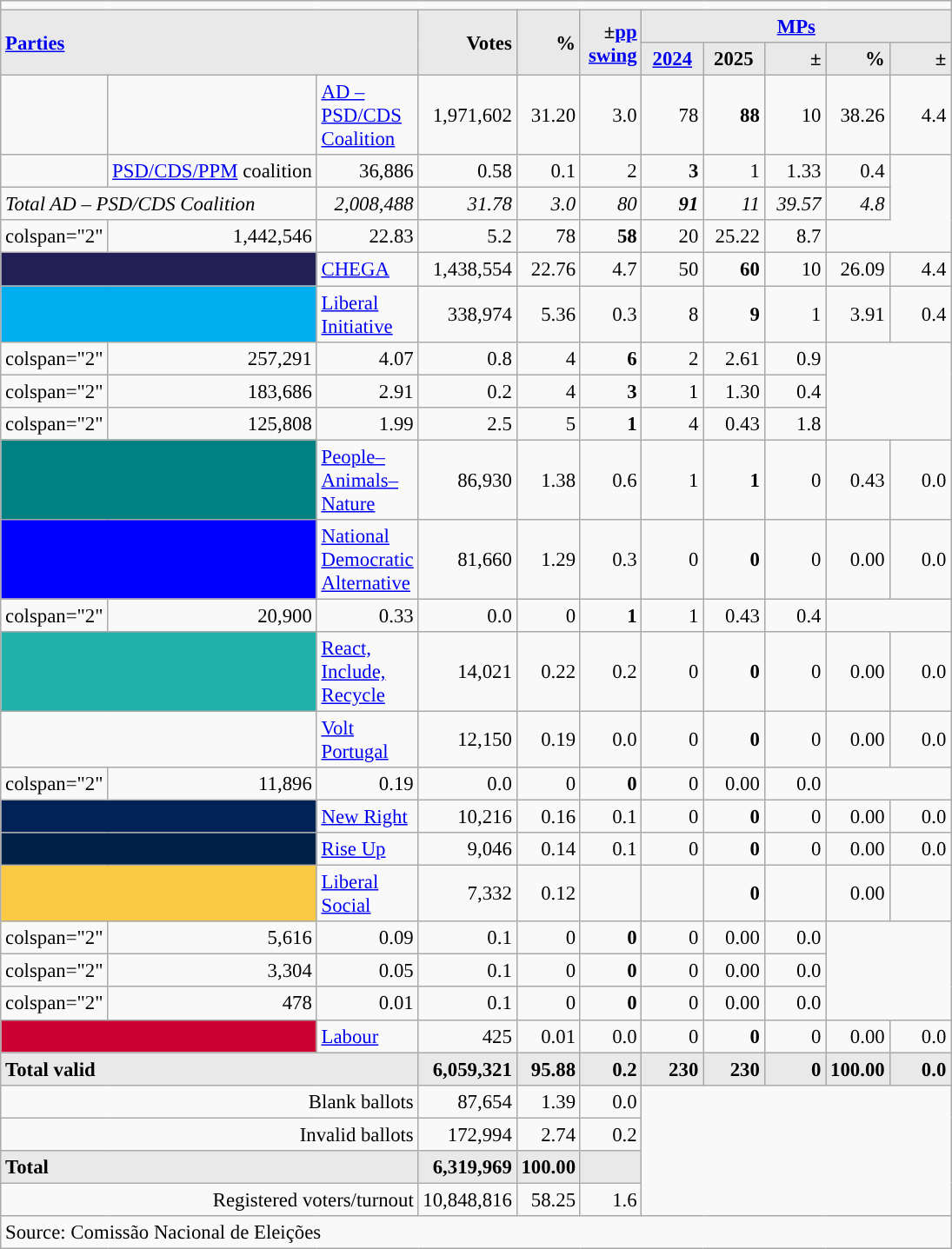<table class="wikitable" style="text-align:right; font-size:95%;">
<tr>
<td colspan="11"></td>
</tr>
<tr>
<th rowspan="2" colspan="3" style="background:#e9e9e9; text-align:left;" alignleft><a href='#'>Parties</a></th>
<th rowspan="2" style="background:#e9e9e9; text-align:right;">Votes</th>
<th rowspan="2" style="background:#e9e9e9; text-align:right;">%</th>
<th rowspan="2" style="background:#e9e9e9; text-align:right;">±<a href='#'>pp</a> <a href='#'>swing</a></th>
<th colspan="5" style="background:#e9e9e9; text-align:center;"><a href='#'>MPs</a></th>
</tr>
<tr style="background-color:#E9E9E9">
<th style="background-color:#E9E9E9;text-align:center;"><a href='#'>2024</a></th>
<th style="background-color:#E9E9E9;text-align:center;">2025</th>
<th style="background:#e9e9e9; text-align:right;">±</th>
<th style="background:#e9e9e9; text-align:right;">%</th>
<th style="background:#e9e9e9; text-align:right;">±</th>
</tr>
<tr>
<td style="background-color:"></td>
<td bgcolor=></td>
<td align="left"><a href='#'>AD – PSD/CDS Coalition</a> </td>
<td>1,971,602</td>
<td>31.20</td>
<td>3.0</td>
<td>78</td>
<td><strong>88</strong></td>
<td>10</td>
<td>38.26</td>
<td>4.4</td>
</tr>
<tr>
<td></td>
<td align=left><a href='#'>PSD/CDS/PPM</a> coalition </td>
<td>36,886</td>
<td>0.58</td>
<td>0.1</td>
<td>2</td>
<td><strong>3</strong></td>
<td>1</td>
<td>1.33</td>
<td>0.4</td>
</tr>
<tr>
<td style="text-align:left;" colspan="2"><em>Total AD – PSD/CDS Coalition</em></td>
<td width="65" align="right"><em>2,008,488</em></td>
<td width="40" align="right"><em>31.78</em></td>
<td width="40" align="right"><em>3.0</em></td>
<td width="40" align="right"><em>80</em></td>
<td width="40" align="right"><strong><em>91</em></strong></td>
<td width="40" align="right"><em>11</em></td>
<td width="40" align="right"><em>39.57</em></td>
<td width="40" align="right"><em>4.8</em></td>
</tr>
<tr>
<td>colspan="2" </td>
<td>1,442,546</td>
<td>22.83</td>
<td>5.2</td>
<td>78</td>
<td><strong>58</strong></td>
<td>20</td>
<td>25.22</td>
<td>8.7</td>
</tr>
<tr>
<td colspan="2" style="width: 10px" bgcolor="#202056" align="center"></td>
<td align="left"><a href='#'>CHEGA</a></td>
<td>1,438,554</td>
<td>22.76</td>
<td>4.7</td>
<td>50</td>
<td><strong>60</strong></td>
<td>10</td>
<td>26.09</td>
<td>4.4</td>
</tr>
<tr>
<td colspan="2" style="width: 10px" bgcolor="#00ADEF" align="center"></td>
<td align="left"><a href='#'>Liberal Initiative</a></td>
<td>338,974</td>
<td>5.36</td>
<td>0.3</td>
<td>8</td>
<td><strong>9</strong></td>
<td>1</td>
<td>3.91</td>
<td>0.4</td>
</tr>
<tr>
<td>colspan="2" </td>
<td>257,291</td>
<td>4.07</td>
<td>0.8</td>
<td>4</td>
<td><strong>6</strong></td>
<td>2</td>
<td>2.61</td>
<td>0.9</td>
</tr>
<tr>
<td>colspan="2" </td>
<td>183,686</td>
<td>2.91</td>
<td>0.2</td>
<td>4</td>
<td><strong>3</strong></td>
<td>1</td>
<td>1.30</td>
<td>0.4</td>
</tr>
<tr>
<td>colspan="2" </td>
<td>125,808</td>
<td>1.99</td>
<td>2.5</td>
<td>5</td>
<td><strong>1</strong></td>
<td>4</td>
<td>0.43</td>
<td>1.8</td>
</tr>
<tr>
<td colspan="2" style="width: 10px" bgcolor="teal" align="center"></td>
<td align="left"><a href='#'>People–Animals–Nature</a></td>
<td>86,930</td>
<td>1.38</td>
<td>0.6</td>
<td>1</td>
<td><strong>1</strong></td>
<td>0</td>
<td>0.43</td>
<td>0.0</td>
</tr>
<tr>
<td colspan="2" style="width: 10px" bgcolor="blue" align="center"></td>
<td align="left"><a href='#'>National Democratic Alternative</a></td>
<td>81,660</td>
<td>1.29</td>
<td>0.3</td>
<td>0</td>
<td><strong>0</strong></td>
<td>0</td>
<td>0.00</td>
<td>0.0</td>
</tr>
<tr>
<td>colspan="2" </td>
<td>20,900</td>
<td>0.33</td>
<td>0.0</td>
<td>0</td>
<td><strong>1</strong></td>
<td>1</td>
<td>0.43</td>
<td>0.4</td>
</tr>
<tr>
<td colspan="2" style="width: 10px" bgcolor="LightSeaGreen" align="center"></td>
<td align="left"><a href='#'>React, Include, Recycle</a></td>
<td>14,021</td>
<td>0.22</td>
<td>0.2</td>
<td>0</td>
<td><strong>0</strong></td>
<td>0</td>
<td>0.00</td>
<td>0.0</td>
</tr>
<tr>
<td colspan="2" style="width: 10px"></td>
<td align="left"><a href='#'>Volt Portugal</a></td>
<td>12,150</td>
<td>0.19</td>
<td>0.0</td>
<td>0</td>
<td><strong>0</strong></td>
<td>0</td>
<td>0.00</td>
<td>0.0</td>
</tr>
<tr>
<td>colspan="2" </td>
<td>11,896</td>
<td>0.19</td>
<td>0.0</td>
<td>0</td>
<td><strong>0</strong></td>
<td>0</td>
<td>0.00</td>
<td>0.0</td>
</tr>
<tr>
<td colspan="2" style="width: 10px" bgcolor="#012257" align="center"></td>
<td align="left"><a href='#'>New Right</a></td>
<td>10,216</td>
<td>0.16</td>
<td>0.1</td>
<td>0</td>
<td><strong>0</strong></td>
<td>0</td>
<td>0.00</td>
<td>0.0</td>
</tr>
<tr>
<td colspan="2" style="width: 10px" bgcolor="#002147" align="center"></td>
<td align="left"><a href='#'>Rise Up</a></td>
<td>9,046</td>
<td>0.14</td>
<td>0.1</td>
<td>0</td>
<td><strong>0</strong></td>
<td>0</td>
<td>0.00</td>
<td>0.0</td>
</tr>
<tr>
<td colspan="2" style="width: 10px" bgcolor="#fbca44" align="center"></td>
<td align="left"><a href='#'>Liberal Social</a></td>
<td>7,332</td>
<td>0.12</td>
<td></td>
<td></td>
<td><strong>0</strong></td>
<td></td>
<td>0.00</td>
<td></td>
</tr>
<tr>
<td>colspan="2" </td>
<td>5,616</td>
<td>0.09</td>
<td>0.1</td>
<td>0</td>
<td><strong>0</strong></td>
<td>0</td>
<td>0.00</td>
<td>0.0</td>
</tr>
<tr>
<td>colspan="2" </td>
<td>3,304</td>
<td>0.05</td>
<td>0.1</td>
<td>0</td>
<td><strong>0</strong></td>
<td>0</td>
<td>0.00</td>
<td>0.0</td>
</tr>
<tr>
<td>colspan="2" </td>
<td>478</td>
<td>0.01</td>
<td>0.1</td>
<td>0</td>
<td><strong>0</strong></td>
<td>0</td>
<td>0.00</td>
<td>0.0</td>
</tr>
<tr>
<td colspan="2" style="width: 10px" bgcolor="#CC0033" align="center"></td>
<td align="left"><a href='#'>Labour</a></td>
<td>425</td>
<td>0.01</td>
<td>0.0</td>
<td>0</td>
<td><strong>0</strong></td>
<td>0</td>
<td>0.00</td>
<td>0.0</td>
</tr>
<tr>
<td colspan=3 align=left style="background-color:#E9E9E9"><strong>Total valid</strong></td>
<td width="65" align="right" style="background-color:#E9E9E9"><strong>6,059,321</strong></td>
<td width="40" align="right" style="background-color:#E9E9E9"><strong>95.88</strong></td>
<td width="40" align="right" style="background-color:#E9E9E9"><strong>0.2</strong></td>
<td width="40" align="right" style="background-color:#E9E9E9"><strong>230</strong></td>
<td width="40" align="right" style="background-color:#E9E9E9"><strong>230</strong></td>
<td width="40" align="right" style="background-color:#E9E9E9"><strong>0</strong></td>
<td width="40" align="right" style="background-color:#E9E9E9"><strong>100.00</strong></td>
<td width="40" align="right" style="background-color:#E9E9E9"><strong>0.0</strong></td>
</tr>
<tr>
<td colspan=3>Blank ballots</td>
<td>87,654</td>
<td>1.39</td>
<td>0.0</td>
<td colspan=5 rowspan=4></td>
</tr>
<tr>
<td colspan=3>Invalid ballots</td>
<td>172,994</td>
<td>2.74</td>
<td>0.2</td>
</tr>
<tr>
<td colspan=3 align=left style="background-color:#E9E9E9"><strong>Total</strong></td>
<td width="50" align="right" style="background-color:#E9E9E9"><strong>6,319,969</strong></td>
<td width="40" align="right" style="background-color:#E9E9E9"><strong>100.00</strong></td>
<td width="40" align="right" style="background-color:#E9E9E9"></td>
</tr>
<tr>
<td colspan=3>Registered voters/turnout</td>
<td>10,848,816</td>
<td>58.25</td>
<td>1.6</td>
</tr>
<tr>
<td colspan=11 align=left>Source: Comissão Nacional de Eleições</td>
</tr>
</table>
